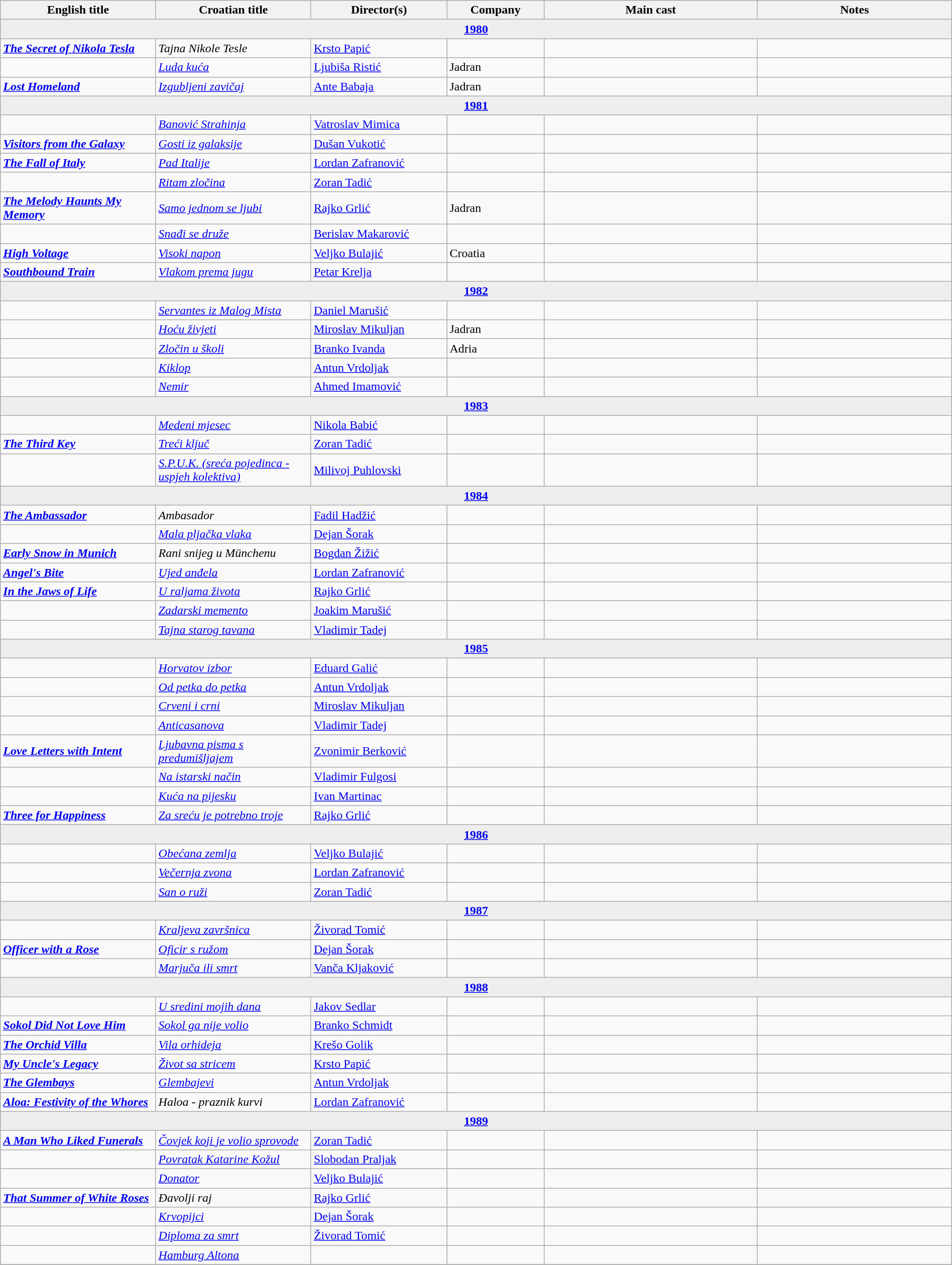<table class="wikitable" width= "100%">
<tr>
<th width=16%>English title</th>
<th width=16%>Croatian title</th>
<th width=14%>Director(s)</th>
<th width=10%>Company</th>
<th width=22%>Main cast</th>
<th width=20%>Notes</th>
</tr>
<tr>
<td colspan="7" style="text-align:center; background:#EEEEEE;"><strong><a href='#'>1980</a></strong></td>
</tr>
<tr>
<td><strong><em><a href='#'>The Secret of Nikola Tesla</a></em></strong></td>
<td><em>Tajna Nikole Tesle</em></td>
<td><a href='#'>Krsto Papić</a></td>
<td></td>
<td></td>
<td></td>
</tr>
<tr>
<td><strong><em> </em></strong></td>
<td><em><a href='#'>Luda kuća</a></em></td>
<td><a href='#'>Ljubiša Ristić</a></td>
<td>Jadran</td>
<td></td>
<td></td>
</tr>
<tr>
<td><strong><em><a href='#'>Lost Homeland</a></em></strong></td>
<td><em><a href='#'>Izgubljeni zavičaj</a></em></td>
<td><a href='#'>Ante Babaja</a></td>
<td>Jadran</td>
<td></td>
<td></td>
</tr>
<tr>
<td colspan="7" style="text-align:center; background:#EEEEEE;"><strong><a href='#'>1981</a></strong></td>
</tr>
<tr>
<td><strong><em> </em></strong></td>
<td><em><a href='#'>Banović Strahinja</a></em></td>
<td><a href='#'>Vatroslav Mimica</a></td>
<td></td>
<td></td>
<td></td>
</tr>
<tr>
<td><strong><em><a href='#'>Visitors from the Galaxy</a></em></strong></td>
<td><em><a href='#'>Gosti iz galaksije</a></em></td>
<td><a href='#'>Dušan Vukotić</a></td>
<td></td>
<td></td>
<td></td>
</tr>
<tr>
<td><strong><em><a href='#'>The Fall of Italy</a></em></strong></td>
<td><em><a href='#'>Pad Italije</a></em></td>
<td><a href='#'>Lordan Zafranović</a></td>
<td></td>
<td></td>
<td></td>
</tr>
<tr>
<td><strong><em> </em></strong></td>
<td><em><a href='#'>Ritam zločina</a></em></td>
<td><a href='#'>Zoran Tadić</a></td>
<td></td>
<td></td>
<td></td>
</tr>
<tr>
<td><strong><em><a href='#'>The Melody Haunts My Memory</a></em></strong></td>
<td><em><a href='#'>Samo jednom se ljubi</a></em></td>
<td><a href='#'>Rajko Grlić</a></td>
<td>Jadran</td>
<td></td>
<td></td>
</tr>
<tr>
<td><strong><em> </em></strong></td>
<td><em><a href='#'>Snađi se druže</a></em></td>
<td><a href='#'>Berislav Makarović</a></td>
<td></td>
<td></td>
<td></td>
</tr>
<tr>
<td><strong><em><a href='#'>High Voltage</a></em></strong></td>
<td><em><a href='#'>Visoki napon</a></em></td>
<td><a href='#'>Veljko Bulajić</a></td>
<td>Croatia</td>
<td></td>
<td></td>
</tr>
<tr>
<td><strong><em><a href='#'>Southbound Train</a></em></strong></td>
<td><em><a href='#'>Vlakom prema jugu</a></em></td>
<td><a href='#'>Petar Krelja</a></td>
<td></td>
<td></td>
<td></td>
</tr>
<tr>
<td colspan="7" style="text-align:center; background:#EEEEEE;"><strong><a href='#'>1982</a></strong></td>
</tr>
<tr>
<td><strong><em> </em></strong></td>
<td><em><a href='#'>Servantes iz Malog Mista</a></em></td>
<td><a href='#'>Daniel Marušić</a></td>
<td></td>
<td></td>
<td></td>
</tr>
<tr>
<td><strong><em> </em></strong></td>
<td><em><a href='#'>Hoću živjeti</a></em></td>
<td><a href='#'>Miroslav Mikuljan</a></td>
<td>Jadran</td>
<td></td>
<td></td>
</tr>
<tr>
<td><strong><em> </em></strong></td>
<td><em><a href='#'>Zločin u školi</a></em></td>
<td><a href='#'>Branko Ivanda</a></td>
<td>Adria</td>
<td></td>
<td></td>
</tr>
<tr>
<td><strong><em> </em></strong></td>
<td><em><a href='#'>Kiklop</a></em></td>
<td><a href='#'>Antun Vrdoljak</a></td>
<td></td>
<td></td>
<td></td>
</tr>
<tr>
<td><strong><em> </em></strong></td>
<td><em><a href='#'>Nemir</a></em></td>
<td><a href='#'>Ahmed Imamović</a></td>
<td></td>
<td></td>
<td></td>
</tr>
<tr>
<td colspan="7" style="text-align:center; background:#EEEEEE;"><strong><a href='#'>1983</a></strong></td>
</tr>
<tr>
<td><strong><em> </em></strong></td>
<td><em><a href='#'>Medeni mjesec</a></em></td>
<td><a href='#'>Nikola Babić</a></td>
<td></td>
<td></td>
<td></td>
</tr>
<tr>
<td><strong><em><a href='#'>The Third Key</a></em></strong></td>
<td><em><a href='#'>Treći ključ</a></em></td>
<td><a href='#'>Zoran Tadić</a></td>
<td></td>
<td></td>
<td></td>
</tr>
<tr>
<td><strong><em> </em></strong></td>
<td><em><a href='#'>S.P.U.K. (sreća pojedinca - uspjeh kolektiva)</a></em></td>
<td><a href='#'>Milivoj Puhlovski</a></td>
<td></td>
<td></td>
<td></td>
</tr>
<tr>
<td colspan="7" style="text-align:center; background:#EEEEEE;"><strong><a href='#'>1984</a></strong></td>
</tr>
<tr>
<td><strong><em><a href='#'>The Ambassador</a></em></strong></td>
<td><em>Ambasador</em></td>
<td><a href='#'>Fadil Hadžić</a></td>
<td></td>
<td></td>
<td></td>
</tr>
<tr>
<td><strong><em> </em></strong></td>
<td><em><a href='#'>Mala pljačka vlaka</a></em></td>
<td><a href='#'>Dejan Šorak</a></td>
<td></td>
<td></td>
<td></td>
</tr>
<tr>
<td><strong><em><a href='#'>Early Snow in Munich</a></em></strong></td>
<td><em>Rani snijeg u Münchenu</em></td>
<td><a href='#'>Bogdan Žižić</a></td>
<td></td>
<td></td>
<td></td>
</tr>
<tr>
<td><strong><em><a href='#'>Angel's Bite</a></em></strong></td>
<td><em><a href='#'>Ujed anđela</a></em></td>
<td><a href='#'>Lordan Zafranović</a></td>
<td></td>
<td></td>
<td></td>
</tr>
<tr>
<td><strong><em><a href='#'>In the Jaws of Life</a></em></strong></td>
<td><em><a href='#'>U raljama života</a></em></td>
<td><a href='#'>Rajko Grlić</a></td>
<td></td>
<td></td>
<td></td>
</tr>
<tr>
<td><strong><em> </em></strong></td>
<td><em><a href='#'>Zadarski memento</a></em></td>
<td><a href='#'>Joakim Marušić</a></td>
<td></td>
<td></td>
<td></td>
</tr>
<tr>
<td><strong><em> </em></strong></td>
<td><em><a href='#'>Tajna starog tavana</a></em></td>
<td><a href='#'>Vladimir Tadej</a></td>
<td></td>
<td></td>
<td></td>
</tr>
<tr>
<td colspan="7" style="text-align:center; background:#EEEEEE;"><strong><a href='#'>1985</a></strong></td>
</tr>
<tr>
<td><strong><em> </em></strong></td>
<td><em><a href='#'>Horvatov izbor</a></em></td>
<td><a href='#'>Eduard Galić</a></td>
<td></td>
<td></td>
<td></td>
</tr>
<tr>
<td><strong><em> </em></strong></td>
<td><em><a href='#'>Od petka do petka</a></em></td>
<td><a href='#'>Antun Vrdoljak</a></td>
<td></td>
<td></td>
<td></td>
</tr>
<tr>
<td><strong><em> </em></strong></td>
<td><em><a href='#'>Crveni i crni</a></em></td>
<td><a href='#'>Miroslav Mikuljan</a></td>
<td></td>
<td></td>
<td></td>
</tr>
<tr>
<td><strong><em> </em></strong></td>
<td><em><a href='#'>Anticasanova</a></em></td>
<td><a href='#'>Vladimir Tadej</a></td>
<td></td>
<td></td>
<td></td>
</tr>
<tr>
<td><strong><em><a href='#'>Love Letters with Intent</a></em></strong></td>
<td><em><a href='#'>Ljubavna pisma s predumišljajem</a></em></td>
<td><a href='#'>Zvonimir Berković</a></td>
<td></td>
<td></td>
<td></td>
</tr>
<tr>
<td><strong><em> </em></strong></td>
<td><em><a href='#'>Na istarski način</a></em></td>
<td><a href='#'>Vladimir Fulgosi</a></td>
<td></td>
<td></td>
<td></td>
</tr>
<tr>
<td><strong><em> </em></strong></td>
<td><em><a href='#'>Kuća na pijesku</a></em></td>
<td><a href='#'>Ivan Martinac</a></td>
<td></td>
<td></td>
<td></td>
</tr>
<tr>
<td><strong><em><a href='#'>Three for Happiness</a></em></strong></td>
<td><em><a href='#'>Za sreću je potrebno troje</a></em></td>
<td><a href='#'>Rajko Grlić</a></td>
<td></td>
<td></td>
<td></td>
</tr>
<tr>
<td colspan="7" style="text-align:center; background:#EEEEEE;"><strong><a href='#'>1986</a></strong></td>
</tr>
<tr>
<td><strong><em> </em></strong></td>
<td><em><a href='#'>Obećana zemlja</a></em></td>
<td><a href='#'>Veljko Bulajić</a></td>
<td></td>
<td></td>
<td></td>
</tr>
<tr>
<td><strong><em> </em></strong></td>
<td><em><a href='#'>Večernja zvona</a></em></td>
<td><a href='#'>Lordan Zafranović</a></td>
<td></td>
<td></td>
<td></td>
</tr>
<tr>
<td><strong><em> </em></strong></td>
<td><em><a href='#'>San o ruži</a></em></td>
<td><a href='#'>Zoran Tadić</a></td>
<td></td>
<td></td>
<td></td>
</tr>
<tr>
<td colspan="7" style="text-align:center; background:#EEEEEE;"><strong><a href='#'>1987</a></strong></td>
</tr>
<tr>
<td><strong><em> </em></strong></td>
<td><em><a href='#'>Kraljeva završnica</a></em></td>
<td><a href='#'>Živorad Tomić</a></td>
<td></td>
<td></td>
<td></td>
</tr>
<tr>
<td><strong><em><a href='#'>Officer with a Rose</a></em></strong></td>
<td><em><a href='#'>Oficir s ružom</a></em></td>
<td><a href='#'>Dejan Šorak</a></td>
<td></td>
<td></td>
<td></td>
</tr>
<tr>
<td><strong><em> </em></strong></td>
<td><em><a href='#'>Marjuča ili smrt</a></em></td>
<td><a href='#'>Vanča Kljaković</a></td>
<td></td>
<td></td>
<td></td>
</tr>
<tr>
<td colspan="7" style="text-align:center; background:#EEEEEE;"><strong><a href='#'>1988</a></strong></td>
</tr>
<tr>
<td><strong><em> </em></strong></td>
<td><em><a href='#'>U sredini mojih dana</a></em></td>
<td><a href='#'>Jakov Sedlar</a></td>
<td></td>
<td></td>
<td></td>
</tr>
<tr>
<td><strong><em><a href='#'>Sokol Did Not Love Him</a></em></strong></td>
<td><em><a href='#'>Sokol ga nije volio</a></em></td>
<td><a href='#'>Branko Schmidt</a></td>
<td></td>
<td></td>
<td></td>
</tr>
<tr>
<td><strong><em><a href='#'>The Orchid Villa</a></em></strong></td>
<td><em><a href='#'>Vila orhideja</a></em></td>
<td><a href='#'>Krešo Golik</a></td>
<td></td>
<td></td>
<td></td>
</tr>
<tr>
<td><strong><em><a href='#'>My Uncle's Legacy</a></em></strong></td>
<td><em><a href='#'>Život sa stricem</a></em></td>
<td><a href='#'>Krsto Papić</a></td>
<td></td>
<td></td>
<td></td>
</tr>
<tr>
<td><strong><em><a href='#'>The Glembays</a></em></strong></td>
<td><em><a href='#'>Glembajevi</a></em></td>
<td><a href='#'>Antun Vrdoljak</a></td>
<td></td>
<td></td>
<td></td>
</tr>
<tr>
<td><strong><em><a href='#'>Aloa: Festivity of the Whores</a></em></strong></td>
<td><em>Haloa - praznik kurvi</em></td>
<td><a href='#'>Lordan Zafranović</a></td>
<td></td>
<td></td>
<td></td>
</tr>
<tr>
<td colspan="7" style="text-align:center; background:#EEEEEE;"><strong><a href='#'>1989</a></strong></td>
</tr>
<tr>
<td><strong><em><a href='#'>A Man Who Liked Funerals</a></em></strong></td>
<td><em><a href='#'>Čovjek koji je volio sprovode</a></em></td>
<td><a href='#'>Zoran Tadić</a></td>
<td></td>
<td></td>
<td></td>
</tr>
<tr>
<td><strong><em> </em></strong></td>
<td><em><a href='#'>Povratak Katarine Kožul</a></em></td>
<td><a href='#'>Slobodan Praljak</a></td>
<td></td>
<td></td>
<td></td>
</tr>
<tr>
<td><strong><em> </em></strong></td>
<td><em><a href='#'>Donator</a></em></td>
<td><a href='#'>Veljko Bulajić</a></td>
<td></td>
<td></td>
<td></td>
</tr>
<tr>
<td><strong><em><a href='#'>That Summer of White Roses</a></em></strong></td>
<td><em>Đavolji raj</em></td>
<td><a href='#'>Rajko Grlić</a></td>
<td></td>
<td></td>
<td></td>
</tr>
<tr>
<td><strong><em> </em></strong></td>
<td><em><a href='#'>Krvopijci</a></em></td>
<td><a href='#'>Dejan Šorak</a></td>
<td></td>
<td></td>
<td></td>
</tr>
<tr>
<td><strong><em> </em></strong></td>
<td><em><a href='#'>Diploma za smrt</a></em></td>
<td><a href='#'>Živorad Tomić</a></td>
<td></td>
<td></td>
<td></td>
</tr>
<tr>
<td><strong><em> </em></strong></td>
<td><em><a href='#'>Hamburg Altona</a></em></td>
<td></td>
<td></td>
<td></td>
<td></td>
</tr>
<tr>
</tr>
</table>
